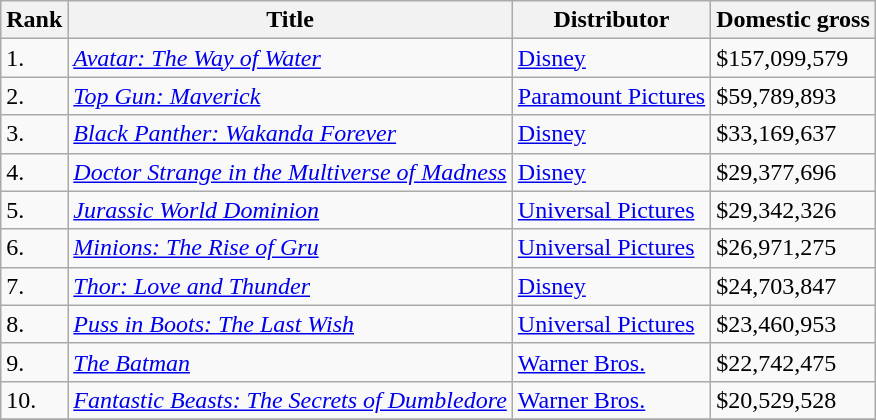<table class="wikitable sortable" style="margin:auto; margin:auto;">
<tr>
<th>Rank</th>
<th>Title</th>
<th>Distributor</th>
<th>Domestic gross</th>
</tr>
<tr>
<td>1.</td>
<td><em><a href='#'>Avatar: The Way of Water</a></em></td>
<td><a href='#'>Disney</a></td>
<td>$157,099,579</td>
</tr>
<tr>
<td>2.</td>
<td><em><a href='#'>Top Gun: Maverick</a></em></td>
<td><a href='#'>Paramount Pictures</a></td>
<td>$59,789,893</td>
</tr>
<tr>
<td>3.</td>
<td><em><a href='#'>Black Panther: Wakanda Forever</a></em></td>
<td><a href='#'>Disney</a></td>
<td>$33,169,637</td>
</tr>
<tr>
<td>4.</td>
<td><em><a href='#'>Doctor Strange in the Multiverse of Madness</a></em></td>
<td><a href='#'>Disney</a></td>
<td>$29,377,696</td>
</tr>
<tr>
<td>5.</td>
<td><em><a href='#'>Jurassic World Dominion</a></em></td>
<td><a href='#'>Universal Pictures</a></td>
<td>$29,342,326</td>
</tr>
<tr>
<td>6.</td>
<td><em><a href='#'>Minions: The Rise of Gru</a></em></td>
<td><a href='#'>Universal Pictures</a></td>
<td>$26,971,275</td>
</tr>
<tr>
<td>7.</td>
<td><em><a href='#'>Thor: Love and Thunder</a></em></td>
<td><a href='#'>Disney</a></td>
<td>$24,703,847</td>
</tr>
<tr>
<td>8.</td>
<td><em><a href='#'>Puss in Boots: The Last Wish</a></em></td>
<td><a href='#'>Universal Pictures</a></td>
<td>$23,460,953</td>
</tr>
<tr>
<td>9.</td>
<td><em><a href='#'>The Batman</a></em></td>
<td><a href='#'>Warner Bros.</a></td>
<td>$22,742,475</td>
</tr>
<tr>
<td>10.</td>
<td><em><a href='#'>Fantastic Beasts: The Secrets of Dumbledore</a></em></td>
<td><a href='#'>Warner Bros.</a></td>
<td>$20,529,528</td>
</tr>
<tr>
</tr>
</table>
